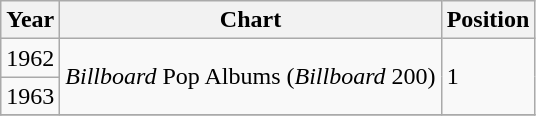<table class="wikitable">
<tr>
<th scope="col">Year</th>
<th scope="col">Chart</th>
<th scope="col">Position</th>
</tr>
<tr>
<td>1962</td>
<td scope="row" rowspan=2><em>Billboard</em> Pop Albums (<em>Billboard</em> 200)</td>
<td rowspan=2>1</td>
</tr>
<tr>
<td>1963</td>
</tr>
<tr>
</tr>
</table>
